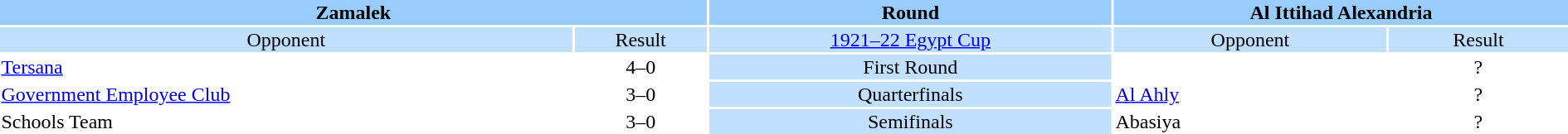<table style="width:100%; text-align:center;">
<tr style="vertical-align:top; background:#9cf;">
<th colspan=2 style="width:1*">Zamalek</th>
<th><strong>Round</strong></th>
<th colspan=2 style="width:1*">Al Ittihad Alexandria</th>
</tr>
<tr style="vertical-align:top; background:#c1e0ff;">
<td>Opponent</td>
<td>Result</td>
<td><a href='#'>1921–22 Egypt Cup</a></td>
<td>Opponent</td>
<td>Result</td>
</tr>
<tr>
<td align=left><a href='#'>Tersana</a></td>
<td>4–0</td>
<td style="background:#c1e0ff;">First Round</td>
<td align=left></td>
<td>?</td>
</tr>
<tr>
<td align=left><a href='#'>Government Employee Club</a></td>
<td>3–0</td>
<td style="background:#c1e0ff;">Quarterfinals</td>
<td align=left><a href='#'>Al Ahly</a></td>
<td>?</td>
</tr>
<tr>
<td align=left>Schools Team</td>
<td>3–0</td>
<td style="background:#c1e0ff;">Semifinals</td>
<td align=left>Abasiya</td>
<td>?</td>
</tr>
</table>
